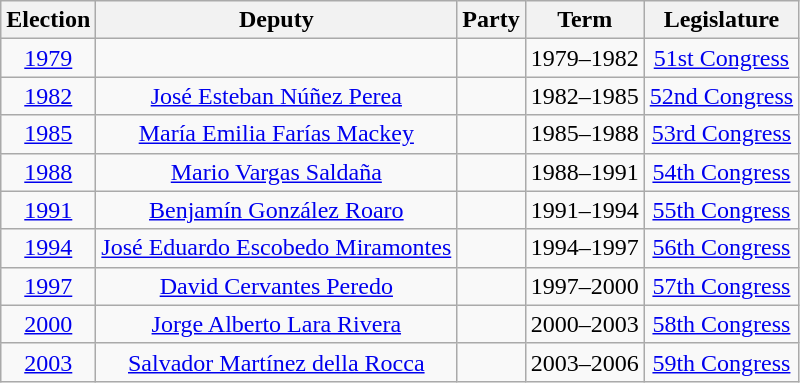<table class="wikitable sortable" style="text-align: center">
<tr>
<th>Election</th>
<th class="unsortable">Deputy</th>
<th class="unsortable">Party</th>
<th class="unsortable">Term</th>
<th class="unsortable">Legislature</th>
</tr>
<tr>
<td><a href='#'>1979</a></td>
<td></td>
<td></td>
<td>1979–1982</td>
<td><a href='#'>51st Congress</a></td>
</tr>
<tr>
<td><a href='#'>1982</a></td>
<td><a href='#'>José Esteban Núñez Perea</a></td>
<td></td>
<td>1982–1985</td>
<td><a href='#'>52nd Congress</a></td>
</tr>
<tr>
<td><a href='#'>1985</a></td>
<td><a href='#'>María Emilia Farías Mackey</a></td>
<td></td>
<td>1985–1988</td>
<td><a href='#'>53rd Congress</a></td>
</tr>
<tr>
<td><a href='#'>1988</a></td>
<td><a href='#'>Mario Vargas Saldaña</a></td>
<td></td>
<td>1988–1991</td>
<td><a href='#'>54th Congress</a></td>
</tr>
<tr>
<td><a href='#'>1991</a></td>
<td><a href='#'>Benjamín González Roaro</a></td>
<td></td>
<td>1991–1994</td>
<td><a href='#'>55th Congress</a></td>
</tr>
<tr>
<td><a href='#'>1994</a></td>
<td><a href='#'>José Eduardo Escobedo Miramontes</a></td>
<td></td>
<td>1994–1997</td>
<td><a href='#'>56th Congress</a></td>
</tr>
<tr>
<td><a href='#'>1997</a></td>
<td><a href='#'>David Cervantes Peredo</a></td>
<td></td>
<td>1997–2000</td>
<td><a href='#'>57th Congress</a></td>
</tr>
<tr>
<td><a href='#'>2000</a></td>
<td><a href='#'>Jorge Alberto Lara Rivera</a></td>
<td></td>
<td>2000–2003</td>
<td><a href='#'>58th Congress</a></td>
</tr>
<tr>
<td><a href='#'>2003</a></td>
<td><a href='#'>Salvador Martínez della Rocca</a></td>
<td></td>
<td>2003–2006</td>
<td><a href='#'>59th Congress</a></td>
</tr>
</table>
